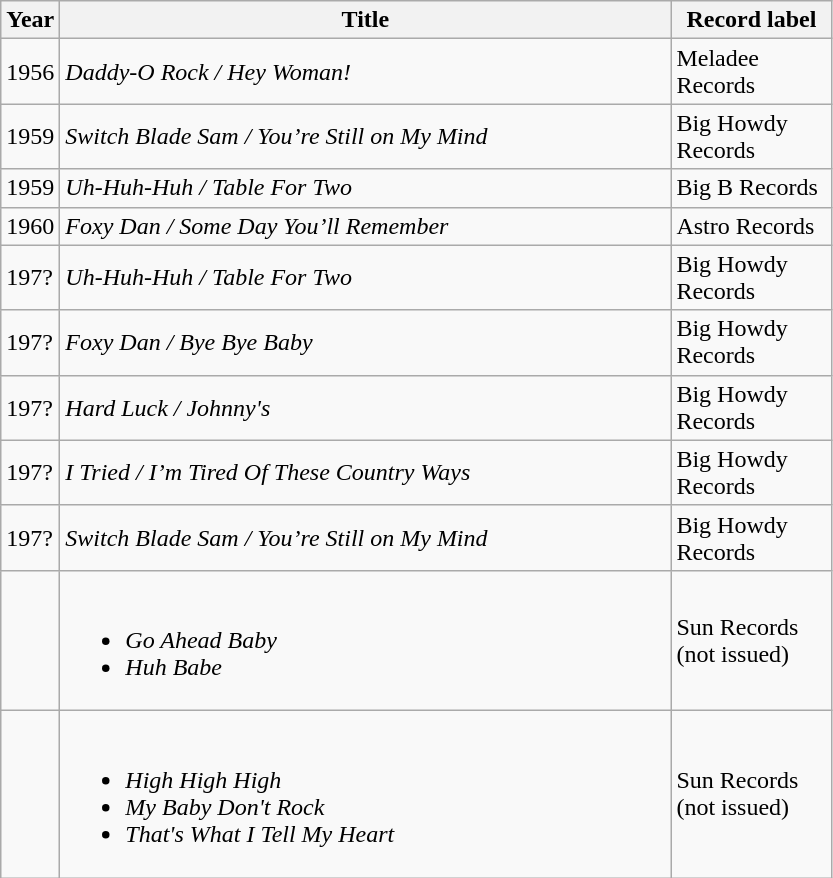<table class="wikitable">
<tr>
<th width="30">Year</th>
<th width="400">Title</th>
<th width="100">Record label</th>
</tr>
<tr --->
<td>1956</td>
<td><em>Daddy-O Rock / Hey Woman!</em></td>
<td>Meladee Records</td>
</tr>
<tr --->
<td>1959</td>
<td><em>Switch Blade Sam / You’re Still on My Mind</em></td>
<td>Big Howdy Records</td>
</tr>
<tr --->
<td>1959</td>
<td><em>Uh-Huh-Huh / Table For Two</em></td>
<td>Big B Records</td>
</tr>
<tr --->
<td>1960</td>
<td><em>Foxy Dan / Some Day You’ll Remember</em></td>
<td>Astro Records</td>
</tr>
<tr --->
<td>197?</td>
<td><em>Uh-Huh-Huh / Table For Two</em></td>
<td>Big Howdy Records</td>
</tr>
<tr --->
<td>197?</td>
<td><em>Foxy Dan / Bye Bye Baby</em></td>
<td>Big Howdy Records</td>
</tr>
<tr --->
<td>197?</td>
<td><em>Hard Luck / Johnny's</em></td>
<td>Big Howdy Records</td>
</tr>
<tr --->
<td>197?</td>
<td><em>I Tried / I’m Tired Of These Country Ways</em></td>
<td>Big Howdy Records</td>
</tr>
<tr --->
<td>197?</td>
<td><em>Switch Blade Sam / You’re Still on My Mind</em></td>
<td>Big Howdy Records</td>
</tr>
<tr --->
<td></td>
<td><br><ul><li><em>Go Ahead Baby</em></li><li><em>Huh Babe</em></li></ul></td>
<td>Sun Records (not issued)</td>
</tr>
<tr --->
<td></td>
<td><br><ul><li><em>High High High</em></li><li><em>My Baby Don't Rock</em></li><li><em>That's What I Tell My Heart</em></li></ul></td>
<td>Sun Records (not issued)</td>
</tr>
</table>
